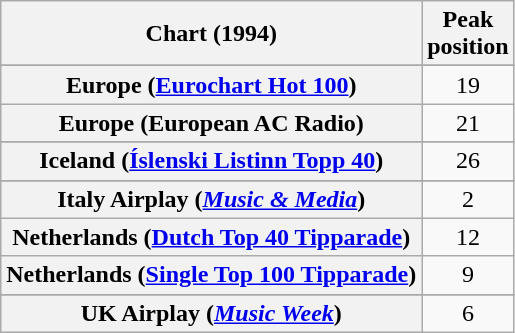<table class="wikitable sortable plainrowheaders" style="text-align:center">
<tr>
<th>Chart (1994)</th>
<th>Peak<br>position</th>
</tr>
<tr>
</tr>
<tr>
</tr>
<tr>
<th scope="row">Europe (<a href='#'>Eurochart Hot 100</a>)</th>
<td>19</td>
</tr>
<tr>
<th scope="row">Europe (European AC Radio)</th>
<td>21</td>
</tr>
<tr>
</tr>
<tr>
<th scope="row">Iceland (<a href='#'>Íslenski Listinn Topp 40</a>)</th>
<td>26</td>
</tr>
<tr>
</tr>
<tr>
<th scope="row">Italy Airplay (<em><a href='#'>Music & Media</a></em>)</th>
<td>2</td>
</tr>
<tr>
<th scope="row">Netherlands (<a href='#'>Dutch Top 40 Tipparade</a>)</th>
<td>12</td>
</tr>
<tr>
<th scope="row">Netherlands (<a href='#'>Single Top 100 Tipparade</a>)</th>
<td>9</td>
</tr>
<tr>
</tr>
<tr>
</tr>
<tr>
</tr>
<tr>
</tr>
<tr>
<th scope="row">UK Airplay (<em><a href='#'>Music Week</a></em>)</th>
<td>6</td>
</tr>
</table>
